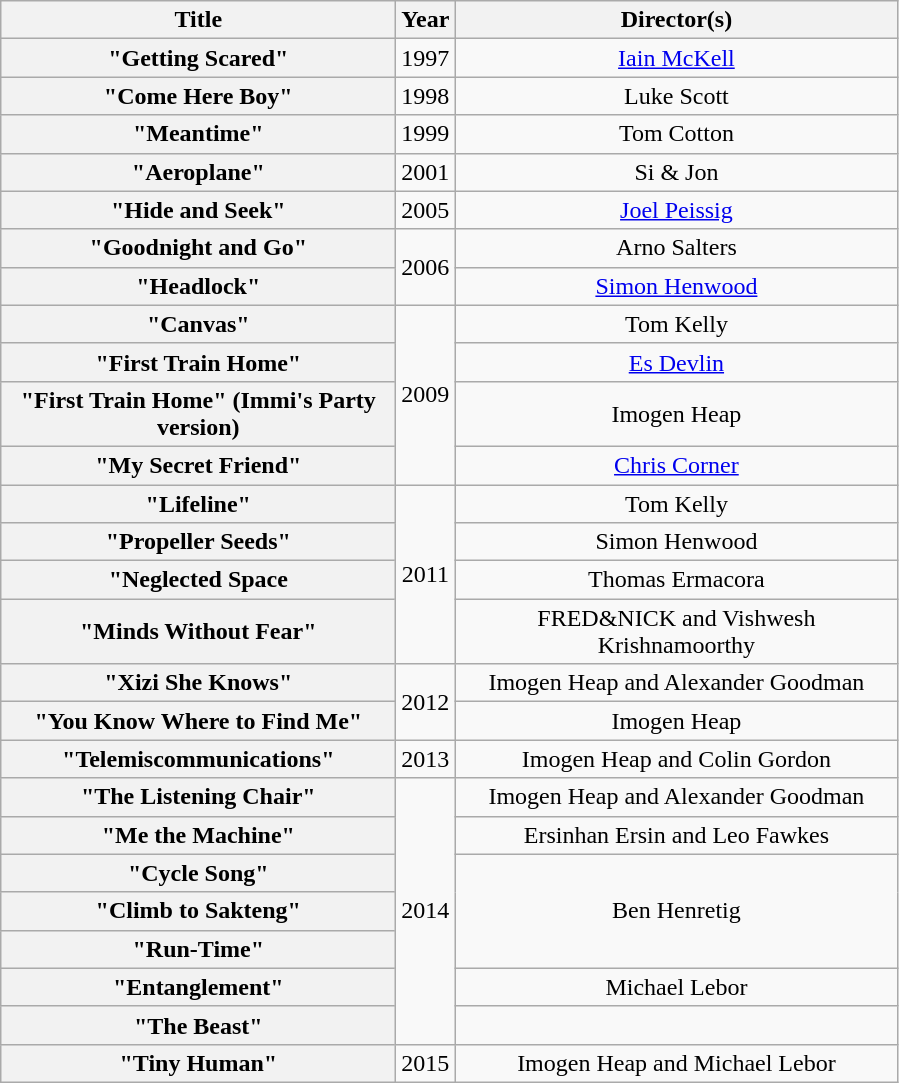<table class="wikitable plainrowheaders" style="text-align:center;">
<tr>
<th scope="col" style="width:16em;">Title</th>
<th scope="col">Year</th>
<th scope="col" style="width:18em;">Director(s)</th>
</tr>
<tr>
<th scope="row">"Getting Scared"</th>
<td>1997</td>
<td><a href='#'>Iain McKell</a></td>
</tr>
<tr>
<th scope="row">"Come Here Boy"</th>
<td>1998</td>
<td>Luke Scott</td>
</tr>
<tr>
<th scope="row">"Meantime"</th>
<td>1999</td>
<td>Tom Cotton</td>
</tr>
<tr>
<th scope="row">"Aeroplane"</th>
<td>2001</td>
<td>Si & Jon</td>
</tr>
<tr>
<th scope="row">"Hide and Seek"</th>
<td>2005</td>
<td><a href='#'>Joel Peissig</a></td>
</tr>
<tr>
<th scope="row">"Goodnight and Go"</th>
<td rowspan="2">2006</td>
<td>Arno Salters</td>
</tr>
<tr>
<th scope="row">"Headlock"</th>
<td><a href='#'>Simon Henwood</a></td>
</tr>
<tr>
<th scope="row">"Canvas"</th>
<td rowspan="4">2009</td>
<td>Tom Kelly</td>
</tr>
<tr>
<th scope="row">"First Train Home"</th>
<td><a href='#'>Es Devlin</a></td>
</tr>
<tr>
<th scope="row">"First Train Home" (Immi's Party version)</th>
<td>Imogen Heap</td>
</tr>
<tr>
<th scope="row">"My Secret Friend"<br></th>
<td><a href='#'>Chris Corner</a></td>
</tr>
<tr>
<th scope="row">"Lifeline"</th>
<td rowspan="4">2011</td>
<td>Tom Kelly</td>
</tr>
<tr>
<th scope="row">"Propeller Seeds"</th>
<td>Simon Henwood</td>
</tr>
<tr>
<th scope="row">"Neglected Space</th>
<td>Thomas Ermacora</td>
</tr>
<tr>
<th scope="row">"Minds Without Fear"<br></th>
<td>FRED&NICK and Vishwesh Krishnamoorthy</td>
</tr>
<tr>
<th scope="row">"Xizi She Knows"</th>
<td rowspan="2">2012</td>
<td>Imogen Heap and Alexander Goodman</td>
</tr>
<tr>
<th scope="row">"You Know Where to Find Me"</th>
<td>Imogen Heap</td>
</tr>
<tr>
<th scope="row">"Telemiscommunications"<br></th>
<td>2013</td>
<td>Imogen Heap and Colin Gordon</td>
</tr>
<tr>
<th scope="row">"The Listening Chair"</th>
<td rowspan="7">2014</td>
<td>Imogen Heap and Alexander Goodman</td>
</tr>
<tr>
<th scope="row">"Me the Machine"</th>
<td>Ersinhan Ersin and Leo Fawkes</td>
</tr>
<tr>
<th scope="row">"Cycle Song"</th>
<td rowspan="3">Ben Henretig</td>
</tr>
<tr>
<th scope="row">"Climb to Sakteng"</th>
</tr>
<tr>
<th scope="row">"Run-Time"</th>
</tr>
<tr>
<th scope="row">"Entanglement"</th>
<td>Michael Lebor</td>
</tr>
<tr>
<th scope="row">"The Beast"</th>
<td></td>
</tr>
<tr>
<th scope="row">"Tiny Human"</th>
<td>2015</td>
<td>Imogen Heap and Michael Lebor</td>
</tr>
</table>
